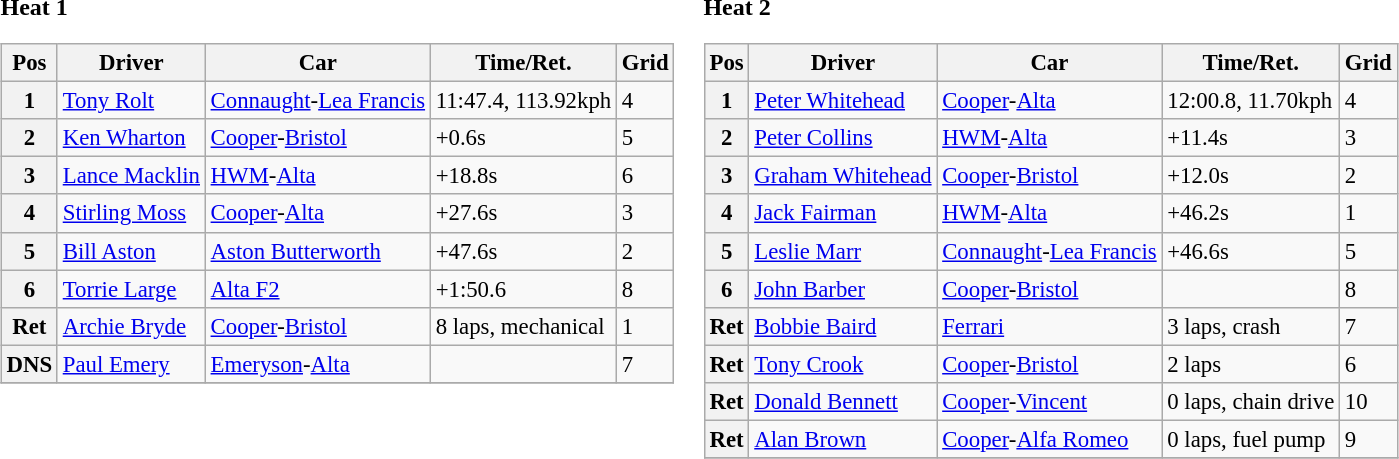<table>
<tr>
<td valign="top"><strong>Heat 1</strong><br><table class="wikitable" style="font-size: 95%;">
<tr>
<th>Pos</th>
<th>Driver</th>
<th>Car</th>
<th>Time/Ret.</th>
<th>Grid</th>
</tr>
<tr>
<th>1</th>
<td> <a href='#'>Tony Rolt</a></td>
<td><a href='#'>Connaught</a>-<a href='#'>Lea Francis</a></td>
<td>11:47.4, 113.92kph</td>
<td>4</td>
</tr>
<tr>
<th>2</th>
<td> <a href='#'>Ken Wharton</a></td>
<td><a href='#'>Cooper</a>-<a href='#'>Bristol</a></td>
<td>+0.6s</td>
<td>5</td>
</tr>
<tr>
<th>3</th>
<td> <a href='#'>Lance Macklin</a></td>
<td><a href='#'>HWM</a>-<a href='#'>Alta</a></td>
<td>+18.8s</td>
<td>6</td>
</tr>
<tr>
<th>4</th>
<td> <a href='#'>Stirling Moss</a></td>
<td><a href='#'>Cooper</a>-<a href='#'>Alta</a></td>
<td>+27.6s</td>
<td>3</td>
</tr>
<tr>
<th>5</th>
<td> <a href='#'>Bill Aston</a></td>
<td><a href='#'>Aston Butterworth</a></td>
<td>+47.6s</td>
<td>2</td>
</tr>
<tr>
<th>6</th>
<td> <a href='#'>Torrie Large</a></td>
<td><a href='#'>Alta F2</a></td>
<td>+1:50.6</td>
<td>8</td>
</tr>
<tr>
<th>Ret</th>
<td> <a href='#'>Archie Bryde</a></td>
<td><a href='#'>Cooper</a>-<a href='#'>Bristol</a></td>
<td>8 laps, mechanical</td>
<td>1</td>
</tr>
<tr>
<th>DNS</th>
<td> <a href='#'>Paul Emery</a></td>
<td><a href='#'>Emeryson</a>-<a href='#'>Alta</a></td>
<td></td>
<td>7</td>
</tr>
<tr>
</tr>
</table>
</td>
<td valign="top"><strong>Heat 2</strong><br><table class="wikitable" style="font-size: 95%;">
<tr>
<th>Pos</th>
<th>Driver</th>
<th>Car</th>
<th>Time/Ret.</th>
<th>Grid</th>
</tr>
<tr>
<th>1</th>
<td> <a href='#'>Peter Whitehead</a></td>
<td><a href='#'>Cooper</a>-<a href='#'>Alta</a></td>
<td>12:00.8, 11.70kph</td>
<td>4</td>
</tr>
<tr>
<th>2</th>
<td> <a href='#'>Peter Collins</a></td>
<td><a href='#'>HWM</a>-<a href='#'>Alta</a></td>
<td>+11.4s</td>
<td>3</td>
</tr>
<tr>
<th>3</th>
<td> <a href='#'>Graham Whitehead</a></td>
<td><a href='#'>Cooper</a>-<a href='#'>Bristol</a></td>
<td>+12.0s</td>
<td>2</td>
</tr>
<tr>
<th>4</th>
<td> <a href='#'>Jack Fairman</a></td>
<td><a href='#'>HWM</a>-<a href='#'>Alta</a></td>
<td>+46.2s</td>
<td>1</td>
</tr>
<tr>
<th>5</th>
<td> <a href='#'>Leslie Marr</a></td>
<td><a href='#'>Connaught</a>-<a href='#'>Lea Francis</a></td>
<td>+46.6s</td>
<td>5</td>
</tr>
<tr>
<th>6</th>
<td> <a href='#'>John Barber</a></td>
<td><a href='#'>Cooper</a>-<a href='#'>Bristol</a></td>
<td></td>
<td>8</td>
</tr>
<tr>
<th>Ret</th>
<td> <a href='#'>Bobbie Baird</a></td>
<td><a href='#'>Ferrari</a></td>
<td>3 laps, crash</td>
<td>7</td>
</tr>
<tr>
<th>Ret</th>
<td> <a href='#'>Tony Crook</a></td>
<td><a href='#'>Cooper</a>-<a href='#'>Bristol</a></td>
<td>2 laps</td>
<td>6</td>
</tr>
<tr>
<th>Ret</th>
<td> <a href='#'>Donald Bennett</a></td>
<td><a href='#'>Cooper</a>-<a href='#'>Vincent</a></td>
<td>0 laps, chain drive</td>
<td>10</td>
</tr>
<tr>
<th>Ret</th>
<td> <a href='#'>Alan Brown</a></td>
<td><a href='#'>Cooper</a>-<a href='#'>Alfa Romeo</a></td>
<td>0 laps, fuel pump</td>
<td>9</td>
</tr>
<tr>
</tr>
</table>
</td>
</tr>
</table>
